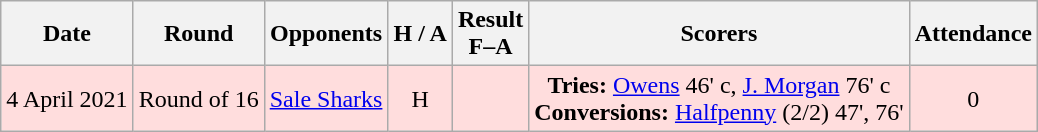<table class="wikitable" style="text-align:center">
<tr>
<th>Date</th>
<th>Round</th>
<th>Opponents</th>
<th>H / A</th>
<th>Result<br>F–A</th>
<th>Scorers</th>
<th>Attendance</th>
</tr>
<tr style="background:#ffdddd">
<td>4 April 2021</td>
<td>Round of 16</td>
<td><a href='#'>Sale Sharks</a></td>
<td>H</td>
<td></td>
<td><strong>Tries:</strong> <a href='#'>Owens</a> 46' c, <a href='#'>J. Morgan</a> 76' c<br><strong>Conversions:</strong> <a href='#'>Halfpenny</a> (2/2) 47', 76'</td>
<td>0</td>
</tr>
</table>
